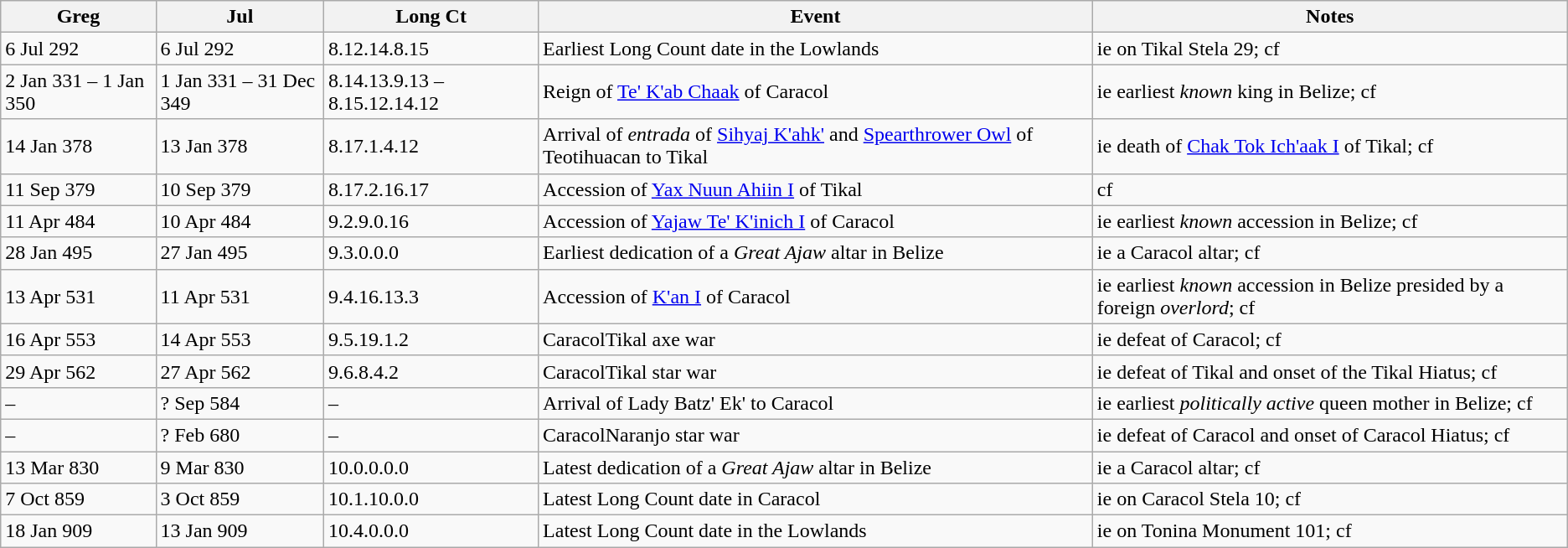<table class="wikitable sortable static-row-numbers col1right col2right">
<tr>
<th>Greg</th>
<th>Jul</th>
<th class=unsortable>Long Ct</th>
<th class=unsortable>Event</th>
<th class=unsortable>Notes</th>
</tr>
<tr>
<td>6 Jul 292</td>
<td>6 Jul 292</td>
<td>8.12.14.8.15</td>
<td>Earliest Long Count date in the Lowlands</td>
<td>ie on Tikal Stela 29; cf</td>
</tr>
<tr>
<td data-sort-value="2 Jan 331">2 Jan 331 – 1 Jan 350</td>
<td data-sort-value="1 Jan 331">1 Jan 331 – 31 Dec 349</td>
<td>8.14.13.9.13 – 8.15.12.14.12</td>
<td>Reign of <a href='#'>Te' K'ab Chaak</a> of Caracol</td>
<td>ie earliest <em>known</em> king in Belize; cf</td>
</tr>
<tr>
<td>14 Jan 378</td>
<td>13 Jan 378</td>
<td>8.17.1.4.12</td>
<td>Arrival of <em>entrada</em> of <a href='#'>Sihyaj K'ahk'</a> and <a href='#'>Spearthrower Owl</a> of Teotihuacan to Tikal</td>
<td>ie death of <a href='#'>Chak Tok Ich'aak I</a> of Tikal; cf</td>
</tr>
<tr>
<td>11 Sep 379</td>
<td>10 Sep 379</td>
<td>8.17.2.16.17</td>
<td>Accession of <a href='#'>Yax Nuun Ahiin I</a> of Tikal</td>
<td>cf</td>
</tr>
<tr>
<td>11 Apr 484</td>
<td>10 Apr 484</td>
<td>9.2.9.0.16</td>
<td>Accession of <a href='#'>Yajaw Te' K'inich I</a> of Caracol</td>
<td>ie earliest <em>known</em> accession in Belize; cf</td>
</tr>
<tr>
<td>28 Jan 495</td>
<td>27 Jan 495</td>
<td>9.3.0.0.0</td>
<td>Earliest dedication of a <em>Great Ajaw</em> altar in Belize</td>
<td>ie a Caracol altar; cf</td>
</tr>
<tr>
<td>13 Apr 531</td>
<td>11 Apr 531</td>
<td>9.4.16.13.3</td>
<td>Accession of <a href='#'>K'an I</a> of Caracol</td>
<td>ie earliest <em>known</em> accession in Belize presided by a foreign <em>overlord</em>; cf</td>
</tr>
<tr>
<td>16 Apr 553</td>
<td>14 Apr 553</td>
<td>9.5.19.1.2</td>
<td>CaracolTikal axe war</td>
<td>ie defeat of Caracol; cf</td>
</tr>
<tr>
<td>29 Apr 562</td>
<td>27 Apr 562</td>
<td>9.6.8.4.2</td>
<td>CaracolTikal star war</td>
<td>ie defeat of Tikal and onset of the Tikal Hiatus; cf</td>
</tr>
<tr>
<td data-sort-value="1 Jan 2025">–</td>
<td data-sort-value="1 Sep 584">? Sep 584</td>
<td>–</td>
<td>Arrival of Lady Batz' Ek' to Caracol</td>
<td>ie earliest <em>politically active</em> queen mother in Belize; cf</td>
</tr>
<tr>
<td data-sort-value="1 Jan 2025">–</td>
<td data-sort-value="1 Feb 680">? Feb 680</td>
<td>–</td>
<td>CaracolNaranjo star war</td>
<td>ie defeat of Caracol and onset of Caracol Hiatus; cf</td>
</tr>
<tr>
<td>13 Mar 830</td>
<td>9 Mar 830</td>
<td>10.0.0.0.0</td>
<td>Latest dedication of a <em>Great Ajaw</em> altar in Belize</td>
<td>ie a Caracol altar; cf</td>
</tr>
<tr>
<td>7 Oct 859</td>
<td>3 Oct 859</td>
<td>10.1.10.0.0</td>
<td>Latest Long Count date in Caracol</td>
<td>ie on Caracol Stela 10; cf</td>
</tr>
<tr>
<td>18 Jan 909</td>
<td>13 Jan 909</td>
<td>10.4.0.0.0</td>
<td>Latest Long Count date in the Lowlands</td>
<td>ie on Tonina Monument 101; cf</td>
</tr>
</table>
